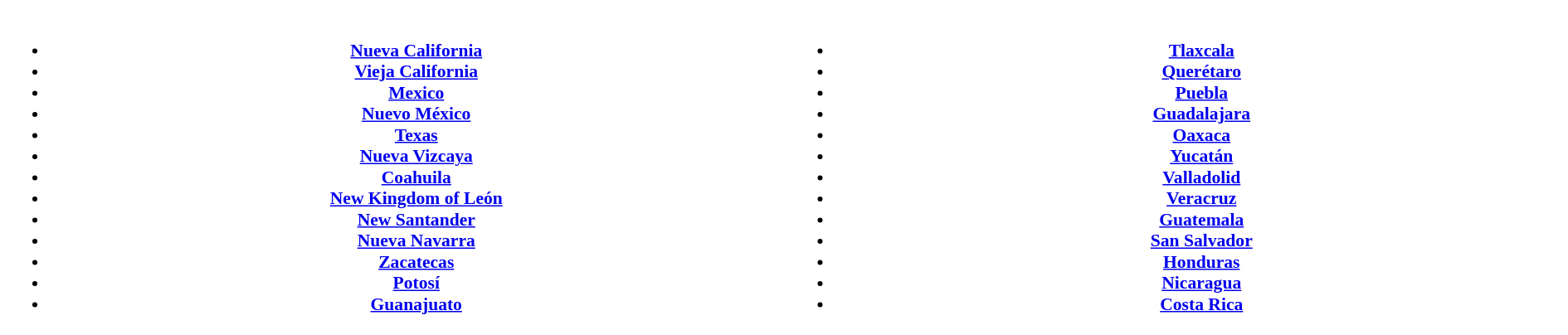<table class="toc" border="0" style="width: 100%; font-size: 90%">
<tr>
</tr>
<tr style = "text-align: center; font-weight: bold;">
<th style = "background:white; width: 20.5%"><br><ul><li><a href='#'>Nueva California</a></li><li><a href='#'>Vieja California</a></li><li><a href='#'>Mexico</a></li><li><a href='#'>Nuevo México</a></li><li><a href='#'>Texas</a></li><li><a href='#'>Nueva Vizcaya</a></li><li><a href='#'>Coahuila</a></li><li><a href='#'>New Kingdom of León</a></li><li><a href='#'>New Santander</a></li><li><a href='#'>Nueva Navarra</a></li><li><a href='#'>Zacatecas</a></li><li><a href='#'>Potosí</a></li><li><a href='#'>Guanajuato</a></li></ul></th>
<th style = "background: white; width: 20.5%"><br><ul><li><a href='#'>Tlaxcala</a></li><li><a href='#'>Querétaro</a></li><li><a href='#'>Puebla</a></li><li><a href='#'>Guadalajara</a></li><li><a href='#'>Oaxaca</a></li><li><a href='#'>Yucatán</a></li><li><a href='#'>Valladolid</a></li><li><a href='#'>Veracruz</a></li><li><a href='#'>Guatemala</a></li><li><a href='#'>San Salvador</a></li><li><a href='#'>Honduras</a></li><li><a href='#'>Nicaragua</a></li><li><a href='#'>Costa Rica</a></li></ul></th>
</tr>
</table>
